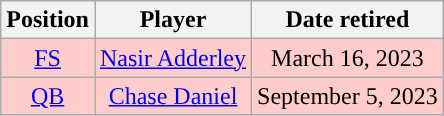<table class="wikitable" style="text-align:center">
<tr>
<th>Position</th>
<th>Player</th>
<th>Date retired</th>
</tr>
<tr style="background:#fcc">
<td><a href='#'>FS</a></td>
<td><a href='#'>Nasir Adderley</a></td>
<td>March 16, 2023</td>
</tr>
<tr style="background:#fcc">
<td><a href='#'>QB</a></td>
<td><a href='#'>Chase Daniel</a></td>
<td>September 5, 2023</td>
</tr>
</table>
